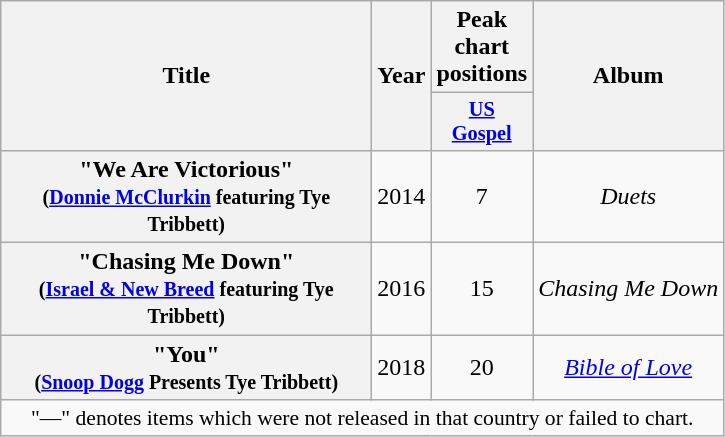<table class="wikitable plainrowheaders" style="text-align:center;" border="1">
<tr>
<th scope="col" rowspan="2" style="width:15em;">Title</th>
<th scope="col" rowspan="2">Year</th>
<th scope="col" colspan="1">Peak chart positions</th>
<th scope="col" rowspan="2">Album</th>
</tr>
<tr>
<th scope="col" style="width:3em;font-size:85%;"><a href='#'>US<br>Gospel</a><br></th>
</tr>
<tr>
<th scope="row">"We Are Victorious"<br><small>(<a href='#'>Donnie McClurkin</a> featuring Tye Tribbett)</small></th>
<td rowspan="1">2014</td>
<td>7</td>
<td rowspan="1"><em>Duets</em></td>
</tr>
<tr>
<th scope="row">"Chasing Me Down"<br><small>(<a href='#'>Israel & New Breed</a> featuring Tye Tribbett)</small></th>
<td rowspan="1">2016</td>
<td>15</td>
<td rowspan="1"><em>Chasing Me Down</em></td>
</tr>
<tr>
<th scope="row">"You"<br><small>(<a href='#'>Snoop Dogg</a> Presents Tye Tribbett)</small></th>
<td rowspan="1">2018</td>
<td>20</td>
<td rowspan="1"><em><a href='#'>Bible of Love</a></em></td>
</tr>
<tr>
<td colspan="10" align="center" style="font-size:90%;">"—" denotes items which were not released in that country or failed to chart.</td>
</tr>
</table>
